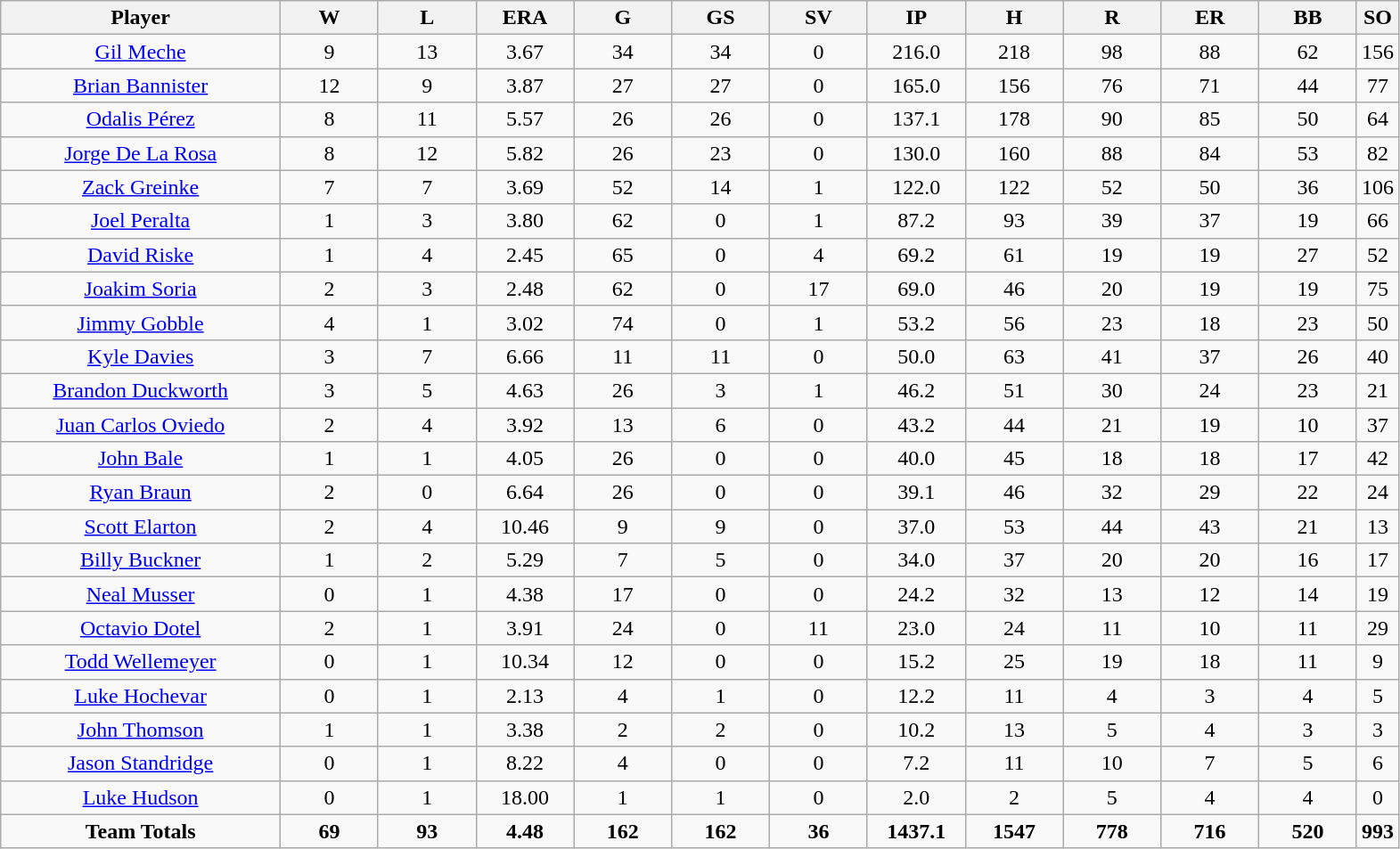<table class=wikitable style="text-align:center">
<tr>
<th bgcolor=#DDDDFF; width="20%">Player</th>
<th bgcolor=#DDDDFF; width="7%">W</th>
<th bgcolor=#DDDDFF; width="7%">L</th>
<th bgcolor=#DDDDFF; width="7%">ERA</th>
<th bgcolor=#DDDDFF; width="7%">G</th>
<th bgcolor=#DDDDFF; width="7%">GS</th>
<th bgcolor=#DDDDFF; width="7%">SV</th>
<th bgcolor=#DDDDFF; width="7%">IP</th>
<th bgcolor=#DDDDFF; width="7%">H</th>
<th bgcolor=#DDDDFF; width="7%">R</th>
<th bgcolor=#DDDDFF; width="7%">ER</th>
<th bgcolor=#DDDDFF; width="7%">BB</th>
<th bgcolor=#DDDDFF; width="7%">SO</th>
</tr>
<tr>
<td><a href='#'>Gil Meche</a></td>
<td>9</td>
<td>13</td>
<td>3.67</td>
<td>34</td>
<td>34</td>
<td>0</td>
<td>216.0</td>
<td>218</td>
<td>98</td>
<td>88</td>
<td>62</td>
<td>156</td>
</tr>
<tr>
<td><a href='#'>Brian Bannister</a></td>
<td>12</td>
<td>9</td>
<td>3.87</td>
<td>27</td>
<td>27</td>
<td>0</td>
<td>165.0</td>
<td>156</td>
<td>76</td>
<td>71</td>
<td>44</td>
<td>77</td>
</tr>
<tr>
<td><a href='#'>Odalis Pérez</a></td>
<td>8</td>
<td>11</td>
<td>5.57</td>
<td>26</td>
<td>26</td>
<td>0</td>
<td>137.1</td>
<td>178</td>
<td>90</td>
<td>85</td>
<td>50</td>
<td>64</td>
</tr>
<tr>
<td><a href='#'>Jorge De La Rosa</a></td>
<td>8</td>
<td>12</td>
<td>5.82</td>
<td>26</td>
<td>23</td>
<td>0</td>
<td>130.0</td>
<td>160</td>
<td>88</td>
<td>84</td>
<td>53</td>
<td>82</td>
</tr>
<tr>
<td><a href='#'>Zack Greinke</a></td>
<td>7</td>
<td>7</td>
<td>3.69</td>
<td>52</td>
<td>14</td>
<td>1</td>
<td>122.0</td>
<td>122</td>
<td>52</td>
<td>50</td>
<td>36</td>
<td>106</td>
</tr>
<tr>
<td><a href='#'>Joel Peralta</a></td>
<td>1</td>
<td>3</td>
<td>3.80</td>
<td>62</td>
<td>0</td>
<td>1</td>
<td>87.2</td>
<td>93</td>
<td>39</td>
<td>37</td>
<td>19</td>
<td>66</td>
</tr>
<tr>
<td><a href='#'>David Riske</a></td>
<td>1</td>
<td>4</td>
<td>2.45</td>
<td>65</td>
<td>0</td>
<td>4</td>
<td>69.2</td>
<td>61</td>
<td>19</td>
<td>19</td>
<td>27</td>
<td>52</td>
</tr>
<tr>
<td><a href='#'>Joakim Soria</a></td>
<td>2</td>
<td>3</td>
<td>2.48</td>
<td>62</td>
<td>0</td>
<td>17</td>
<td>69.0</td>
<td>46</td>
<td>20</td>
<td>19</td>
<td>19</td>
<td>75</td>
</tr>
<tr>
<td><a href='#'>Jimmy Gobble</a></td>
<td>4</td>
<td>1</td>
<td>3.02</td>
<td>74</td>
<td>0</td>
<td>1</td>
<td>53.2</td>
<td>56</td>
<td>23</td>
<td>18</td>
<td>23</td>
<td>50</td>
</tr>
<tr>
<td><a href='#'>Kyle Davies</a></td>
<td>3</td>
<td>7</td>
<td>6.66</td>
<td>11</td>
<td>11</td>
<td>0</td>
<td>50.0</td>
<td>63</td>
<td>41</td>
<td>37</td>
<td>26</td>
<td>40</td>
</tr>
<tr>
<td><a href='#'>Brandon Duckworth</a></td>
<td>3</td>
<td>5</td>
<td>4.63</td>
<td>26</td>
<td>3</td>
<td>1</td>
<td>46.2</td>
<td>51</td>
<td>30</td>
<td>24</td>
<td>23</td>
<td>21</td>
</tr>
<tr>
<td><a href='#'>Juan Carlos Oviedo</a></td>
<td>2</td>
<td>4</td>
<td>3.92</td>
<td>13</td>
<td>6</td>
<td>0</td>
<td>43.2</td>
<td>44</td>
<td>21</td>
<td>19</td>
<td>10</td>
<td>37</td>
</tr>
<tr>
<td><a href='#'>John Bale</a></td>
<td>1</td>
<td>1</td>
<td>4.05</td>
<td>26</td>
<td>0</td>
<td>0</td>
<td>40.0</td>
<td>45</td>
<td>18</td>
<td>18</td>
<td>17</td>
<td>42</td>
</tr>
<tr>
<td><a href='#'>Ryan Braun</a></td>
<td>2</td>
<td>0</td>
<td>6.64</td>
<td>26</td>
<td>0</td>
<td>0</td>
<td>39.1</td>
<td>46</td>
<td>32</td>
<td>29</td>
<td>22</td>
<td>24</td>
</tr>
<tr>
<td><a href='#'>Scott Elarton</a></td>
<td>2</td>
<td>4</td>
<td>10.46</td>
<td>9</td>
<td>9</td>
<td>0</td>
<td>37.0</td>
<td>53</td>
<td>44</td>
<td>43</td>
<td>21</td>
<td>13</td>
</tr>
<tr>
<td><a href='#'>Billy Buckner</a></td>
<td>1</td>
<td>2</td>
<td>5.29</td>
<td>7</td>
<td>5</td>
<td>0</td>
<td>34.0</td>
<td>37</td>
<td>20</td>
<td>20</td>
<td>16</td>
<td>17</td>
</tr>
<tr>
<td><a href='#'>Neal Musser</a></td>
<td>0</td>
<td>1</td>
<td>4.38</td>
<td>17</td>
<td>0</td>
<td>0</td>
<td>24.2</td>
<td>32</td>
<td>13</td>
<td>12</td>
<td>14</td>
<td>19</td>
</tr>
<tr>
<td><a href='#'>Octavio Dotel</a></td>
<td>2</td>
<td>1</td>
<td>3.91</td>
<td>24</td>
<td>0</td>
<td>11</td>
<td>23.0</td>
<td>24</td>
<td>11</td>
<td>10</td>
<td>11</td>
<td>29</td>
</tr>
<tr>
<td><a href='#'>Todd Wellemeyer</a></td>
<td>0</td>
<td>1</td>
<td>10.34</td>
<td>12</td>
<td>0</td>
<td>0</td>
<td>15.2</td>
<td>25</td>
<td>19</td>
<td>18</td>
<td>11</td>
<td>9</td>
</tr>
<tr>
<td><a href='#'>Luke Hochevar</a></td>
<td>0</td>
<td>1</td>
<td>2.13</td>
<td>4</td>
<td>1</td>
<td>0</td>
<td>12.2</td>
<td>11</td>
<td>4</td>
<td>3</td>
<td>4</td>
<td>5</td>
</tr>
<tr>
<td><a href='#'>John Thomson</a></td>
<td>1</td>
<td>1</td>
<td>3.38</td>
<td>2</td>
<td>2</td>
<td>0</td>
<td>10.2</td>
<td>13</td>
<td>5</td>
<td>4</td>
<td>3</td>
<td>3</td>
</tr>
<tr>
<td><a href='#'>Jason Standridge</a></td>
<td>0</td>
<td>1</td>
<td>8.22</td>
<td>4</td>
<td>0</td>
<td>0</td>
<td>7.2</td>
<td>11</td>
<td>10</td>
<td>7</td>
<td>5</td>
<td>6</td>
</tr>
<tr>
<td><a href='#'>Luke Hudson</a></td>
<td>0</td>
<td>1</td>
<td>18.00</td>
<td>1</td>
<td>1</td>
<td>0</td>
<td>2.0</td>
<td>2</td>
<td>5</td>
<td>4</td>
<td>4</td>
<td>0</td>
</tr>
<tr>
<td><strong>Team Totals</strong></td>
<td><strong>69</strong></td>
<td><strong>93</strong></td>
<td><strong>4.48</strong></td>
<td><strong>162</strong></td>
<td><strong>162</strong></td>
<td><strong>36</strong></td>
<td><strong>1437.1</strong></td>
<td><strong>1547</strong></td>
<td><strong>778</strong></td>
<td><strong>716</strong></td>
<td><strong>520</strong></td>
<td><strong>993</strong></td>
</tr>
</table>
